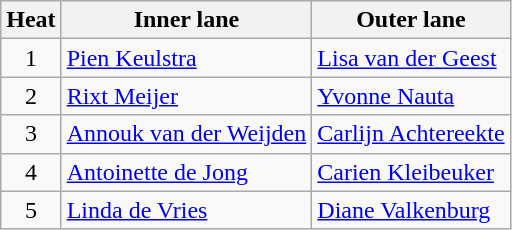<table class="wikitable">
<tr>
<th>Heat</th>
<th>Inner lane</th>
<th>Outer lane</th>
</tr>
<tr>
<td align="center">1</td>
<td><a href='#'>Pien Keulstra</a></td>
<td><a href='#'>Lisa van der Geest</a></td>
</tr>
<tr>
<td align="center">2</td>
<td><a href='#'>Rixt Meijer</a></td>
<td><a href='#'>Yvonne Nauta</a></td>
</tr>
<tr>
<td align="center">3</td>
<td><a href='#'>Annouk van der Weijden</a></td>
<td><a href='#'>Carlijn Achtereekte</a></td>
</tr>
<tr>
<td align="center">4</td>
<td><a href='#'>Antoinette de Jong</a></td>
<td><a href='#'>Carien Kleibeuker</a></td>
</tr>
<tr>
<td align="center">5</td>
<td><a href='#'>Linda de Vries</a></td>
<td><a href='#'>Diane Valkenburg</a></td>
</tr>
</table>
